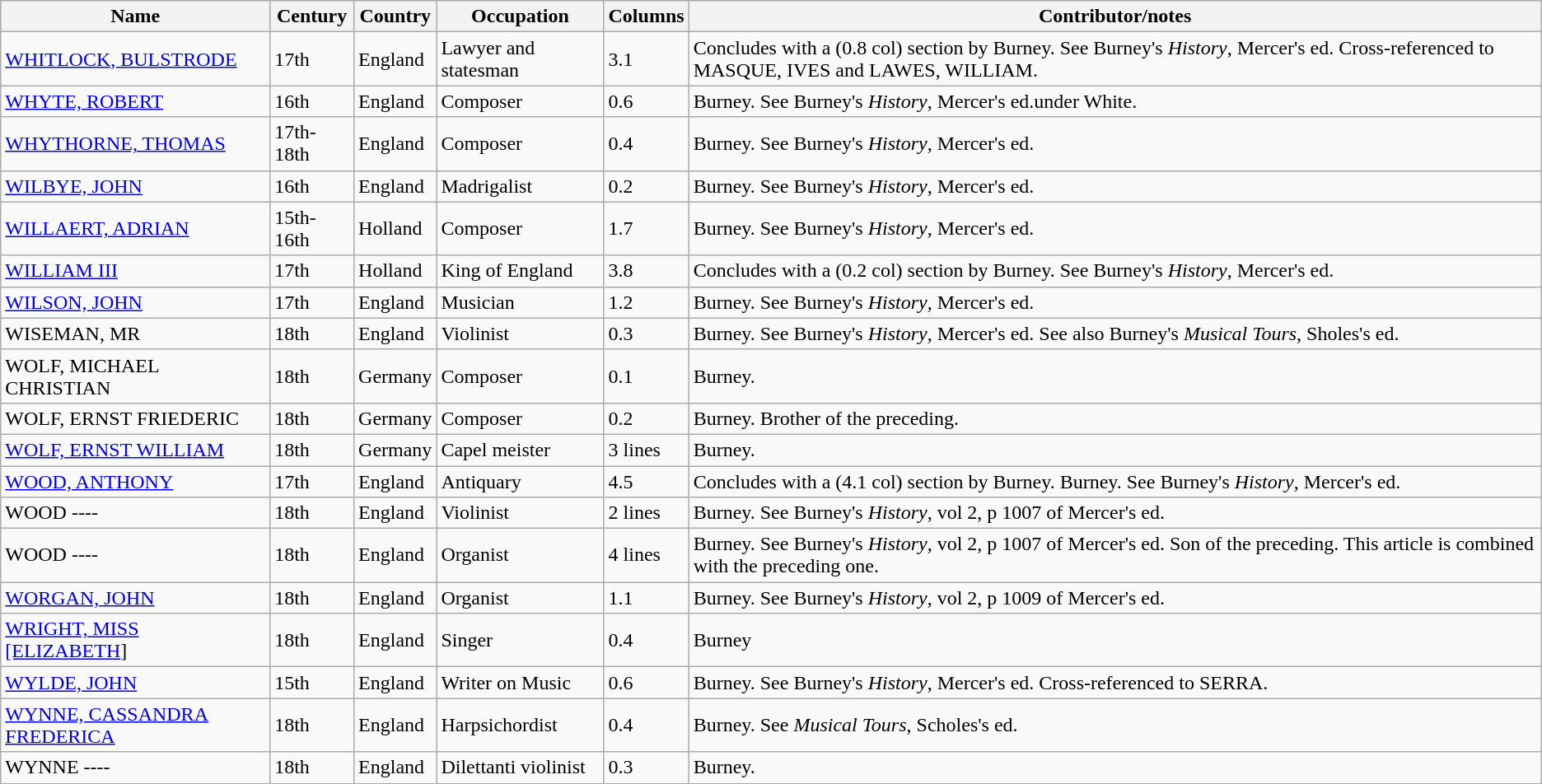<table class="wikitable">
<tr>
<th>Name</th>
<th>Century</th>
<th>Country</th>
<th>Occupation</th>
<th>Columns</th>
<th>Contributor/notes</th>
</tr>
<tr>
<td><a href='#'>WHITLOCK, BULSTRODE</a></td>
<td>17th</td>
<td>England</td>
<td>Lawyer and statesman</td>
<td>3.1</td>
<td>Concludes with a (0.8 col) section by Burney. See Burney's <em>History</em>, Mercer's ed. Cross-referenced to MASQUE, IVES and LAWES, WILLIAM.</td>
</tr>
<tr>
<td><a href='#'>WHYTE, ROBERT</a></td>
<td>16th</td>
<td>England</td>
<td>Composer</td>
<td>0.6</td>
<td>Burney. See Burney's <em>History</em>, Mercer's ed.under White.</td>
</tr>
<tr>
<td><a href='#'>WHYTHORNE, THOMAS</a></td>
<td>17th-18th</td>
<td>England</td>
<td>Composer</td>
<td>0.4</td>
<td>Burney. See Burney's <em>History</em>, Mercer's ed.</td>
</tr>
<tr>
<td><a href='#'>WILBYE, JOHN</a></td>
<td>16th</td>
<td>England</td>
<td>Madrigalist</td>
<td>0.2</td>
<td>Burney. See Burney's <em>History</em>, Mercer's ed.</td>
</tr>
<tr>
<td><a href='#'>WILLAERT, ADRIAN</a></td>
<td>15th-16th</td>
<td>Holland</td>
<td>Composer</td>
<td>1.7</td>
<td>Burney. See Burney's <em>History</em>, Mercer's ed.</td>
</tr>
<tr>
<td><a href='#'>WILLIAM III</a></td>
<td>17th</td>
<td>Holland</td>
<td>King of England</td>
<td>3.8</td>
<td>Concludes with a (0.2 col) section by Burney. See Burney's <em>History</em>, Mercer's ed.</td>
</tr>
<tr>
<td><a href='#'>WILSON, JOHN</a></td>
<td>17th</td>
<td>England</td>
<td>Musician</td>
<td>1.2</td>
<td>Burney. See Burney's <em>History</em>, Mercer's ed.</td>
</tr>
<tr>
<td>WISEMAN, MR</td>
<td>18th</td>
<td>England</td>
<td>Violinist</td>
<td>0.3</td>
<td>Burney. See Burney's <em>History</em>, Mercer's ed. See also Burney's <em>Musical Tours</em>, Sholes's ed.</td>
</tr>
<tr>
<td>WOLF, MICHAEL CHRISTIAN</td>
<td>18th</td>
<td>Germany</td>
<td>Composer</td>
<td>0.1</td>
<td>Burney.</td>
</tr>
<tr>
<td>WOLF, ERNST FRIEDERIC</td>
<td>18th</td>
<td>Germany</td>
<td>Composer</td>
<td>0.2</td>
<td>Burney. Brother of the preceding.</td>
</tr>
<tr>
<td><a href='#'>WOLF, ERNST WILLIAM</a></td>
<td>18th</td>
<td>Germany</td>
<td>Capel meister</td>
<td>3 lines</td>
<td>Burney.</td>
</tr>
<tr>
<td><a href='#'>WOOD, ANTHONY</a></td>
<td>17th</td>
<td>England</td>
<td>Antiquary</td>
<td>4.5</td>
<td>Concludes with a (4.1 col) section by Burney. Burney. See Burney's <em>History</em>, Mercer's ed.</td>
</tr>
<tr>
<td>WOOD ----</td>
<td>18th</td>
<td>England</td>
<td>Violinist</td>
<td>2 lines</td>
<td>Burney. See Burney's <em>History</em>, vol 2, p 1007 of Mercer's ed.</td>
</tr>
<tr>
<td>WOOD ----</td>
<td>18th</td>
<td>England</td>
<td>Organist</td>
<td>4 lines</td>
<td>Burney. See Burney's <em>History</em>, vol 2, p 1007 of Mercer's ed. Son of the preceding. This article is combined with the preceding one.</td>
</tr>
<tr>
<td><a href='#'>WORGAN, JOHN</a></td>
<td>18th</td>
<td>England</td>
<td>Organist</td>
<td>1.1</td>
<td>Burney. See Burney's <em>History</em>, vol 2, p 1009 of Mercer's ed.</td>
</tr>
<tr>
<td><a href='#'>WRIGHT, MISS [ELIZABETH</a>]</td>
<td>18th</td>
<td>England</td>
<td>Singer</td>
<td>0.4</td>
<td>Burney</td>
</tr>
<tr>
<td><a href='#'>WYLDE, JOHN</a></td>
<td>15th</td>
<td>England</td>
<td>Writer on Music</td>
<td>0.6</td>
<td>Burney. See Burney's <em>History</em>, Mercer's ed. Cross-referenced to SERRA.</td>
</tr>
<tr>
<td><a href='#'>WYNNE, CASSANDRA FREDERICA</a></td>
<td>18th</td>
<td>England</td>
<td>Harpsichordist</td>
<td>0.4</td>
<td>Burney. See <em>Musical Tours</em>, Scholes's ed.</td>
</tr>
<tr>
<td>WYNNE ----</td>
<td>18th</td>
<td>England</td>
<td>Dilettanti violinist</td>
<td>0.3</td>
<td>Burney.</td>
</tr>
</table>
